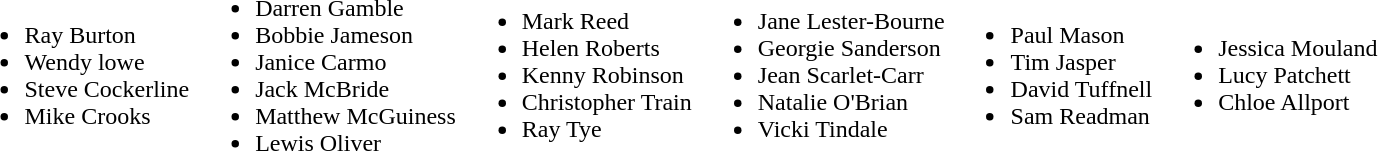<table |->
<tr>
<td><br><ul><li>Ray Burton</li><li>Wendy lowe</li><li>Steve Cockerline</li><li>Mike Crooks</li></ul></td>
<td><br><ul><li>Darren Gamble</li><li>Bobbie Jameson</li><li>Janice Carmo</li><li>Jack McBride</li><li>Matthew McGuiness</li><li>Lewis Oliver</li></ul></td>
<td><br><ul><li>Mark Reed</li><li>Helen Roberts</li><li>Kenny Robinson</li><li>Christopher Train</li><li>Ray Tye</li></ul></td>
<td><br><ul><li>Jane Lester-Bourne</li><li>Georgie Sanderson</li><li>Jean Scarlet-Carr</li><li>Natalie O'Brian</li><li>Vicki Tindale</li></ul></td>
<td><br><ul><li>Paul Mason</li><li>Tim Jasper</li><li>David Tuffnell</li><li>Sam Readman</li></ul></td>
<td><br><ul><li>Jessica Mouland</li><li>Lucy Patchett</li><li>Chloe Allport</li></ul></td>
</tr>
</table>
